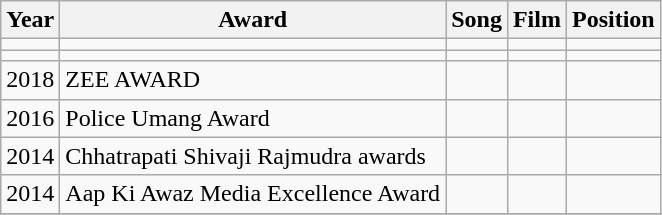<table class="wikitable sortable">
<tr>
<th>Year</th>
<th>Award</th>
<th>Song</th>
<th>Film</th>
<th>Position</th>
</tr>
<tr>
<td></td>
<td></td>
<td></td>
<td></td>
<td></td>
</tr>
<tr>
<td></td>
<td></td>
<td></td>
<td></td>
<td></td>
</tr>
<tr>
<td>2018</td>
<td>ZEE AWARD</td>
<td></td>
<td></td>
<td></td>
</tr>
<tr>
<td>2016</td>
<td>Police Umang Award</td>
<td></td>
<td></td>
<td></td>
</tr>
<tr>
<td>2014</td>
<td>Chhatrapati Shivaji Rajmudra awards</td>
<td></td>
<td></td>
<td></td>
</tr>
<tr>
<td>2014</td>
<td>Aap Ki Awaz Media Excellence Award</td>
<td></td>
<td></td>
<td></td>
</tr>
<tr>
</tr>
</table>
